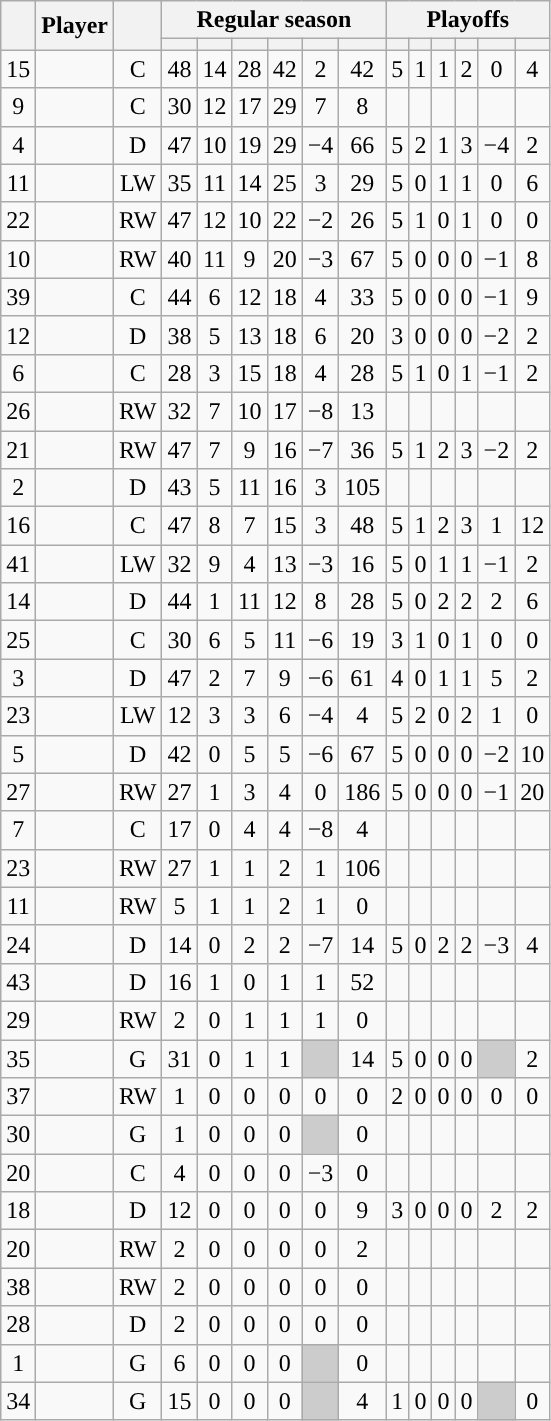<table class="wikitable sortable plainrowheaders" style="text-align:center;">
<tr>
<th scope="col" data-sort-type="number" rowspan="2"></th>
<th scope="col" rowspan="2">Player</th>
<th scope="col" rowspan="2"></th>
<th scope=colgroup colspan=6>Regular season</th>
<th scope=colgroup colspan=6>Playoffs</th>
</tr>
<tr>
<th scope="col" data-sort-type="number"></th>
<th scope="col" data-sort-type="number"></th>
<th scope="col" data-sort-type="number"></th>
<th scope="col" data-sort-type="number"></th>
<th scope="col" data-sort-type="number"></th>
<th scope="col" data-sort-type="number"></th>
<th scope="col" data-sort-type="number"></th>
<th scope="col" data-sort-type="number"></th>
<th scope="col" data-sort-type="number"></th>
<th scope="col" data-sort-type="number"></th>
<th scope="col" data-sort-type="number"></th>
<th scope="col" data-sort-type="number"></th>
</tr>
<tr>
<td scope="row">15</td>
<td align="left"></td>
<td>C</td>
<td>48</td>
<td>14</td>
<td>28</td>
<td>42</td>
<td>2</td>
<td>42</td>
<td>5</td>
<td>1</td>
<td>1</td>
<td>2</td>
<td>0</td>
<td>4</td>
</tr>
<tr>
<td scope="row">9</td>
<td align="left"></td>
<td>C</td>
<td>30</td>
<td>12</td>
<td>17</td>
<td>29</td>
<td>7</td>
<td>8</td>
<td></td>
<td></td>
<td></td>
<td></td>
<td></td>
<td></td>
</tr>
<tr>
<td scope="row">4</td>
<td align="left"></td>
<td>D</td>
<td>47</td>
<td>10</td>
<td>19</td>
<td>29</td>
<td>−4</td>
<td>66</td>
<td>5</td>
<td>2</td>
<td>1</td>
<td>3</td>
<td>−4</td>
<td>2</td>
</tr>
<tr>
<td scope="row">11</td>
<td align="left"></td>
<td>LW</td>
<td>35</td>
<td>11</td>
<td>14</td>
<td>25</td>
<td>3</td>
<td>29</td>
<td>5</td>
<td>0</td>
<td>1</td>
<td>1</td>
<td>0</td>
<td>6</td>
</tr>
<tr>
<td scope="row">22</td>
<td align="left"></td>
<td>RW</td>
<td>47</td>
<td>12</td>
<td>10</td>
<td>22</td>
<td>−2</td>
<td>26</td>
<td>5</td>
<td>1</td>
<td>0</td>
<td>1</td>
<td>0</td>
<td>0</td>
</tr>
<tr>
<td scope="row">10</td>
<td align="left"></td>
<td>RW</td>
<td>40</td>
<td>11</td>
<td>9</td>
<td>20</td>
<td>−3</td>
<td>67</td>
<td>5</td>
<td>0</td>
<td>0</td>
<td>0</td>
<td>−1</td>
<td>8</td>
</tr>
<tr>
<td scope="row">39</td>
<td align="left"></td>
<td>C</td>
<td>44</td>
<td>6</td>
<td>12</td>
<td>18</td>
<td>4</td>
<td>33</td>
<td>5</td>
<td>0</td>
<td>0</td>
<td>0</td>
<td>−1</td>
<td>9</td>
</tr>
<tr>
<td scope="row">12</td>
<td align="left"></td>
<td>D</td>
<td>38</td>
<td>5</td>
<td>13</td>
<td>18</td>
<td>6</td>
<td>20</td>
<td>3</td>
<td>0</td>
<td>0</td>
<td>0</td>
<td>−2</td>
<td>2</td>
</tr>
<tr>
<td scope="row">6</td>
<td align="left"></td>
<td>C</td>
<td>28</td>
<td>3</td>
<td>15</td>
<td>18</td>
<td>4</td>
<td>28</td>
<td>5</td>
<td>1</td>
<td>0</td>
<td>1</td>
<td>−1</td>
<td>2</td>
</tr>
<tr>
<td scope="row">26</td>
<td align="left"></td>
<td>RW</td>
<td>32</td>
<td>7</td>
<td>10</td>
<td>17</td>
<td>−8</td>
<td>13</td>
<td></td>
<td></td>
<td></td>
<td></td>
<td></td>
<td></td>
</tr>
<tr>
<td scope="row">21</td>
<td align="left"></td>
<td>RW</td>
<td>47</td>
<td>7</td>
<td>9</td>
<td>16</td>
<td>−7</td>
<td>36</td>
<td>5</td>
<td>1</td>
<td>2</td>
<td>3</td>
<td>−2</td>
<td>2</td>
</tr>
<tr>
<td scope="row">2</td>
<td align="left"></td>
<td>D</td>
<td>43</td>
<td>5</td>
<td>11</td>
<td>16</td>
<td>3</td>
<td>105</td>
<td></td>
<td></td>
<td></td>
<td></td>
<td></td>
<td></td>
</tr>
<tr>
<td scope="row">16</td>
<td align="left"></td>
<td>C</td>
<td>47</td>
<td>8</td>
<td>7</td>
<td>15</td>
<td>3</td>
<td>48</td>
<td>5</td>
<td>1</td>
<td>2</td>
<td>3</td>
<td>1</td>
<td>12</td>
</tr>
<tr>
<td scope="row">41</td>
<td align="left"></td>
<td>LW</td>
<td>32</td>
<td>9</td>
<td>4</td>
<td>13</td>
<td>−3</td>
<td>16</td>
<td>5</td>
<td>0</td>
<td>1</td>
<td>1</td>
<td>−1</td>
<td>2</td>
</tr>
<tr>
<td scope="row">14</td>
<td align="left"></td>
<td>D</td>
<td>44</td>
<td>1</td>
<td>11</td>
<td>12</td>
<td>8</td>
<td>28</td>
<td>5</td>
<td>0</td>
<td>2</td>
<td>2</td>
<td>2</td>
<td>6</td>
</tr>
<tr>
<td scope="row">25</td>
<td align="left"></td>
<td>C</td>
<td>30</td>
<td>6</td>
<td>5</td>
<td>11</td>
<td>−6</td>
<td>19</td>
<td>3</td>
<td>1</td>
<td>0</td>
<td>1</td>
<td>0</td>
<td>0</td>
</tr>
<tr>
<td scope="row">3</td>
<td align="left"></td>
<td>D</td>
<td>47</td>
<td>2</td>
<td>7</td>
<td>9</td>
<td>−6</td>
<td>61</td>
<td>4</td>
<td>0</td>
<td>1</td>
<td>1</td>
<td>5</td>
<td>2</td>
</tr>
<tr>
<td scope="row">23</td>
<td align="left"></td>
<td>LW</td>
<td>12</td>
<td>3</td>
<td>3</td>
<td>6</td>
<td>−4</td>
<td>4</td>
<td>5</td>
<td>2</td>
<td>0</td>
<td>2</td>
<td>1</td>
<td>0</td>
</tr>
<tr>
<td scope="row">5</td>
<td align="left"></td>
<td>D</td>
<td>42</td>
<td>0</td>
<td>5</td>
<td>5</td>
<td>−6</td>
<td>67</td>
<td>5</td>
<td>0</td>
<td>0</td>
<td>0</td>
<td>−2</td>
<td>10</td>
</tr>
<tr>
<td scope="row">27</td>
<td align="left"></td>
<td>RW</td>
<td>27</td>
<td>1</td>
<td>3</td>
<td>4</td>
<td>0</td>
<td>186</td>
<td>5</td>
<td>0</td>
<td>0</td>
<td>0</td>
<td>−1</td>
<td>20</td>
</tr>
<tr>
<td scope="row">7</td>
<td align="left"></td>
<td>C</td>
<td>17</td>
<td>0</td>
<td>4</td>
<td>4</td>
<td>−8</td>
<td>4</td>
<td></td>
<td></td>
<td></td>
<td></td>
<td></td>
<td></td>
</tr>
<tr>
<td scope="row">23</td>
<td align="left"></td>
<td>RW</td>
<td>27</td>
<td>1</td>
<td>1</td>
<td>2</td>
<td>1</td>
<td>106</td>
<td></td>
<td></td>
<td></td>
<td></td>
<td></td>
<td></td>
</tr>
<tr>
<td scope="row">11</td>
<td align="left"></td>
<td>RW</td>
<td>5</td>
<td>1</td>
<td>1</td>
<td>2</td>
<td>1</td>
<td>0</td>
<td></td>
<td></td>
<td></td>
<td></td>
<td></td>
<td></td>
</tr>
<tr>
<td scope="row">24</td>
<td align="left"></td>
<td>D</td>
<td>14</td>
<td>0</td>
<td>2</td>
<td>2</td>
<td>−7</td>
<td>14</td>
<td>5</td>
<td>0</td>
<td>2</td>
<td>2</td>
<td>−3</td>
<td>4</td>
</tr>
<tr>
<td scope="row">43</td>
<td align="left"></td>
<td>D</td>
<td>16</td>
<td>1</td>
<td>0</td>
<td>1</td>
<td>1</td>
<td>52</td>
<td></td>
<td></td>
<td></td>
<td></td>
<td></td>
<td></td>
</tr>
<tr>
<td scope="row">29</td>
<td align="left"></td>
<td>RW</td>
<td>2</td>
<td>0</td>
<td>1</td>
<td>1</td>
<td>1</td>
<td>0</td>
<td></td>
<td></td>
<td></td>
<td></td>
<td></td>
<td></td>
</tr>
<tr>
<td scope="row">35</td>
<td align="left"></td>
<td>G</td>
<td>31</td>
<td>0</td>
<td>1</td>
<td>1</td>
<td style="background:#ccc"></td>
<td>14</td>
<td>5</td>
<td>0</td>
<td>0</td>
<td>0</td>
<td style="background:#ccc"></td>
<td>2</td>
</tr>
<tr>
<td scope="row">37</td>
<td align="left"></td>
<td>RW</td>
<td>1</td>
<td>0</td>
<td>0</td>
<td>0</td>
<td>0</td>
<td>0</td>
<td>2</td>
<td>0</td>
<td>0</td>
<td>0</td>
<td>0</td>
<td>0</td>
</tr>
<tr>
<td scope="row">30</td>
<td align="left"></td>
<td>G</td>
<td>1</td>
<td>0</td>
<td>0</td>
<td>0</td>
<td style="background:#ccc"></td>
<td>0</td>
<td></td>
<td></td>
<td></td>
<td></td>
<td></td>
<td></td>
</tr>
<tr>
<td scope="row">20</td>
<td align="left"></td>
<td>C</td>
<td>4</td>
<td>0</td>
<td>0</td>
<td>0</td>
<td>−3</td>
<td>0</td>
<td></td>
<td></td>
<td></td>
<td></td>
<td></td>
<td></td>
</tr>
<tr>
<td scope="row">18</td>
<td align="left"></td>
<td>D</td>
<td>12</td>
<td>0</td>
<td>0</td>
<td>0</td>
<td>0</td>
<td>9</td>
<td>3</td>
<td>0</td>
<td>0</td>
<td>0</td>
<td>2</td>
<td>2</td>
</tr>
<tr>
<td scope="row">20</td>
<td align="left"></td>
<td>RW</td>
<td>2</td>
<td>0</td>
<td>0</td>
<td>0</td>
<td>0</td>
<td>2</td>
<td></td>
<td></td>
<td></td>
<td></td>
<td></td>
<td></td>
</tr>
<tr>
<td scope="row">38</td>
<td align="left"></td>
<td>RW</td>
<td>2</td>
<td>0</td>
<td>0</td>
<td>0</td>
<td>0</td>
<td>0</td>
<td></td>
<td></td>
<td></td>
<td></td>
<td></td>
<td></td>
</tr>
<tr>
<td scope="row">28</td>
<td align="left"></td>
<td>D</td>
<td>2</td>
<td>0</td>
<td>0</td>
<td>0</td>
<td>0</td>
<td>0</td>
<td></td>
<td></td>
<td></td>
<td></td>
<td></td>
<td></td>
</tr>
<tr>
<td scope="row">1</td>
<td align="left"></td>
<td>G</td>
<td>6</td>
<td>0</td>
<td>0</td>
<td>0</td>
<td style="background:#ccc"></td>
<td>0</td>
<td></td>
<td></td>
<td></td>
<td></td>
<td></td>
<td></td>
</tr>
<tr>
<td scope="row">34</td>
<td align="left"></td>
<td>G</td>
<td>15</td>
<td>0</td>
<td>0</td>
<td>0</td>
<td style="background:#ccc"></td>
<td>4</td>
<td>1</td>
<td>0</td>
<td>0</td>
<td>0</td>
<td style="background:#ccc"></td>
<td>0</td>
</tr>
</table>
